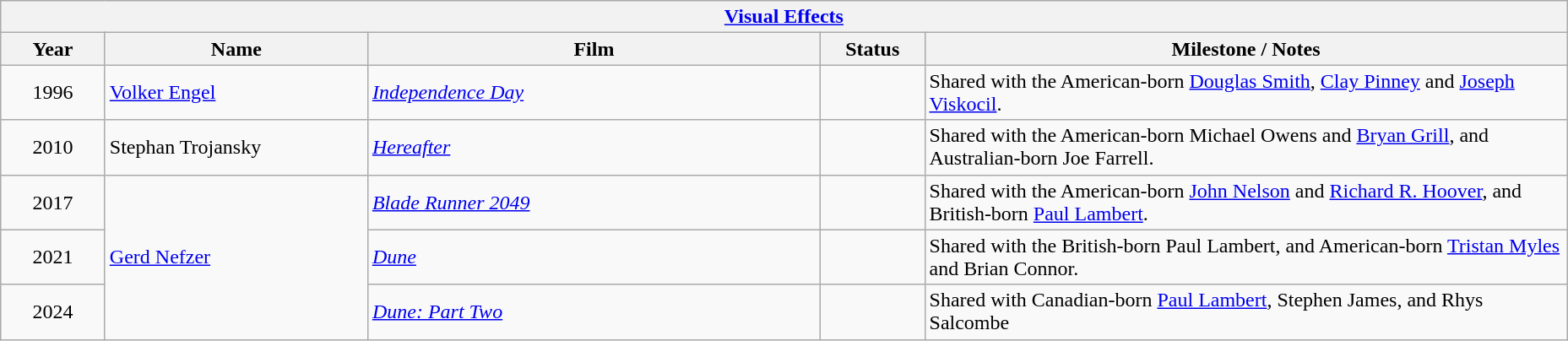<table class="wikitable" style="text-align: left">
<tr>
<th colspan=6 style="text-align:center;"><a href='#'>Visual Effects</a></th>
</tr>
<tr>
<th style="width:075px;">Year</th>
<th style="width:200px;">Name</th>
<th style="width:350px;">Film</th>
<th style="width:075px;">Status</th>
<th style="width:500px;">Milestone / Notes</th>
</tr>
<tr>
<td style="text-align: center">1996</td>
<td><a href='#'>Volker Engel</a></td>
<td><em><a href='#'>Independence Day</a></em></td>
<td></td>
<td>Shared with the American-born <a href='#'>Douglas Smith</a>, <a href='#'>Clay Pinney</a> and <a href='#'>Joseph Viskocil</a>.</td>
</tr>
<tr>
<td style="text-align: center">2010</td>
<td>Stephan Trojansky</td>
<td><a href='#'><em>Hereafter</em></a></td>
<td></td>
<td>Shared with the American-born Michael Owens and <a href='#'>Bryan Grill</a>, and Australian-born Joe Farrell.</td>
</tr>
<tr>
<td style="text-align: center">2017</td>
<td rowspan="3"><a href='#'>Gerd Nefzer</a></td>
<td><em><a href='#'>Blade Runner 2049</a></em></td>
<td></td>
<td>Shared with the American-born <a href='#'>John Nelson</a> and <a href='#'>Richard R. Hoover</a>, and British-born <a href='#'>Paul Lambert</a>.</td>
</tr>
<tr>
<td style="text-align: center">2021</td>
<td><em><a href='#'>Dune</a></em></td>
<td></td>
<td>Shared with the British-born Paul Lambert, and American-born <a href='#'>Tristan Myles</a> and Brian Connor.</td>
</tr>
<tr>
<td style="text-align: center">2024</td>
<td><em><a href='#'>Dune: Part Two</a></em></td>
<td></td>
<td>Shared with Canadian-born <a href='#'>Paul Lambert</a>, Stephen James, and Rhys Salcombe</td>
</tr>
</table>
